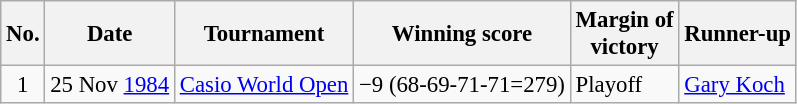<table class="wikitable" style="font-size:95%;">
<tr>
<th>No.</th>
<th>Date</th>
<th>Tournament</th>
<th>Winning score</th>
<th>Margin of<br>victory</th>
<th>Runner-up</th>
</tr>
<tr>
<td align=center>1</td>
<td align=right>25 Nov <a href='#'>1984</a></td>
<td><a href='#'>Casio World Open</a></td>
<td>−9 (68-69-71-71=279)</td>
<td>Playoff</td>
<td> <a href='#'>Gary Koch</a></td>
</tr>
</table>
